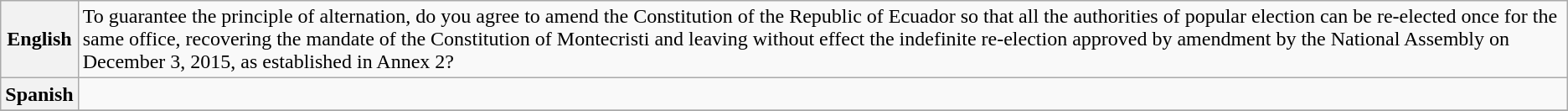<table class="wikitable">
<tr>
<th>English</th>
<td>To guarantee the principle of alternation, do you agree to amend the Constitution of the Republic of Ecuador so that all the authorities of popular election can be re-elected once for the same office, recovering the mandate of the Constitution of Montecristi and leaving without effect the indefinite re-election approved by amendment by the National Assembly on December 3, 2015, as established in Annex 2?</td>
</tr>
<tr>
<th>Spanish</th>
<td></td>
</tr>
<tr>
</tr>
</table>
